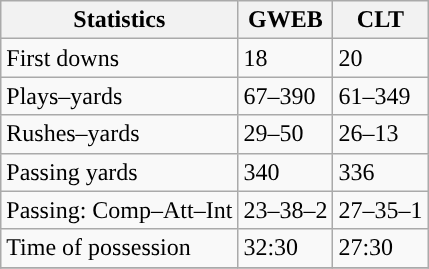<table class="wikitable" style="float: left;">
<tr>
<th>Statistics</th>
<th>GWEB</th>
<th>CLT</th>
</tr>
<tr>
<td>First downs</td>
<td>18</td>
<td>20</td>
</tr>
<tr>
<td>Plays–yards</td>
<td>67–390</td>
<td>61–349</td>
</tr>
<tr>
<td>Rushes–yards</td>
<td>29–50</td>
<td>26–13</td>
</tr>
<tr>
<td>Passing yards</td>
<td>340</td>
<td>336</td>
</tr>
<tr>
<td>Passing: Comp–Att–Int</td>
<td>23–38–2</td>
<td>27–35–1</td>
</tr>
<tr>
<td>Time of possession</td>
<td>32:30</td>
<td>27:30</td>
</tr>
<tr>
</tr>
</table>
